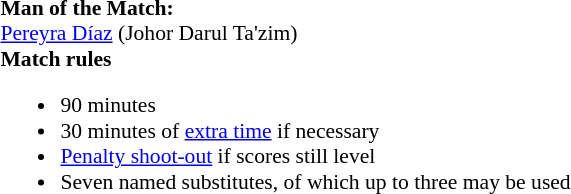<table width=100% style="font-size:90%">
<tr>
<td><br><strong>Man of the Match:</strong>
<br><a href='#'>Pereyra Díaz</a> (Johor Darul Ta'zim)<br><strong>Match rules</strong><ul><li>90 minutes</li><li>30 minutes of <a href='#'>extra time</a> if necessary</li><li><a href='#'>Penalty shoot-out</a> if scores still level</li><li>Seven named substitutes, of which up to three may be used</li></ul></td>
</tr>
</table>
